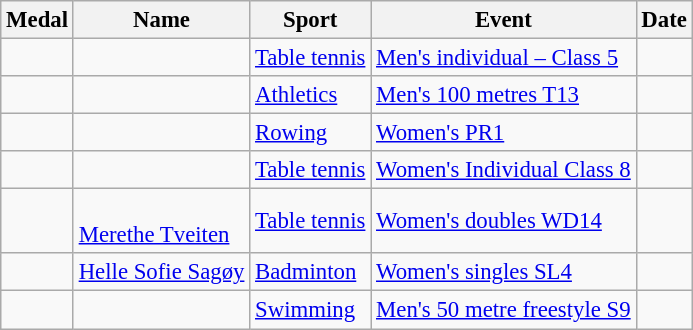<table class="wikitable sortable" style=font-size:95%>
<tr>
<th>Medal</th>
<th>Name</th>
<th>Sport</th>
<th>Event</th>
<th>Date</th>
</tr>
<tr>
<td></td>
<td></td>
<td><a href='#'>Table tennis</a></td>
<td><a href='#'>Men's individual – Class 5</a></td>
<td></td>
</tr>
<tr>
<td></td>
<td></td>
<td><a href='#'>Athletics</a></td>
<td><a href='#'>Men's 100 metres T13</a></td>
<td></td>
</tr>
<tr>
<td></td>
<td></td>
<td><a href='#'>Rowing</a></td>
<td><a href='#'>Women's PR1</a></td>
<td></td>
</tr>
<tr>
<td></td>
<td></td>
<td><a href='#'>Table tennis</a></td>
<td><a href='#'>Women's Individual Class 8</a></td>
<td></td>
</tr>
<tr>
<td></td>
<td><br><a href='#'>Merethe Tveiten</a></td>
<td><a href='#'>Table tennis</a></td>
<td><a href='#'>Women's doubles WD14</a></td>
<td></td>
</tr>
<tr>
<td></td>
<td><a href='#'>Helle Sofie Sagøy</a></td>
<td><a href='#'>Badminton</a></td>
<td><a href='#'>Women's singles SL4</a></td>
<td></td>
</tr>
<tr>
<td></td>
<td></td>
<td><a href='#'>Swimming</a></td>
<td><a href='#'>Men's 50 metre freestyle S9</a></td>
<td></td>
</tr>
</table>
